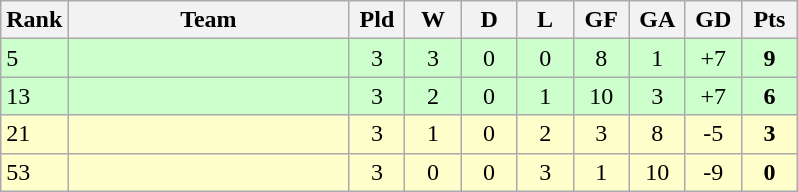<table class=wikitable style="text-align:center">
<tr>
<th width="30">Rank</th>
<th width="180">Team</th>
<th width="30">Pld</th>
<th width="30">W</th>
<th width="30">D</th>
<th width="30">L</th>
<th width="30">GF</th>
<th width="30">GA</th>
<th width="30">GD</th>
<th width="30">Pts</th>
</tr>
<tr bgcolor=ccffcc>
<td align=left>5</td>
<td align=left></td>
<td>3</td>
<td>3</td>
<td>0</td>
<td>0</td>
<td>8</td>
<td>1</td>
<td>+7</td>
<td><strong>9</strong></td>
</tr>
<tr bgcolor=ccffcc>
<td align=left>13</td>
<td align=left></td>
<td>3</td>
<td>2</td>
<td>0</td>
<td>1</td>
<td>10</td>
<td>3</td>
<td>+7</td>
<td><strong>6</strong></td>
</tr>
<tr bgcolor="#ffffcc">
<td align=left>21</td>
<td align=left></td>
<td>3</td>
<td>1</td>
<td>0</td>
<td>2</td>
<td>3</td>
<td>8</td>
<td>-5</td>
<td><strong>3</strong></td>
</tr>
<tr bgcolor="#ffffcc">
<td align=left>53</td>
<td align=left></td>
<td>3</td>
<td>0</td>
<td>0</td>
<td>3</td>
<td>1</td>
<td>10</td>
<td>-9</td>
<td><strong>0</strong></td>
</tr>
</table>
